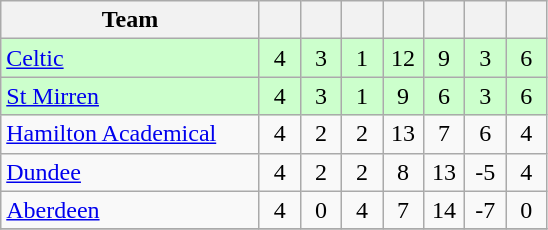<table class="wikitable" style="text-align:center;">
<tr>
<th width=165>Team</th>
<th width=20></th>
<th width=20></th>
<th width=20></th>
<th width=20></th>
<th width=20></th>
<th width=20></th>
<th width=20></th>
</tr>
<tr style="background:#cfc;">
<td align="left"><a href='#'>Celtic</a></td>
<td>4</td>
<td>3</td>
<td>1</td>
<td>12</td>
<td>9</td>
<td>3</td>
<td>6</td>
</tr>
<tr style="background:#cfc;">
<td align="left"><a href='#'>St Mirren</a></td>
<td>4</td>
<td>3</td>
<td>1</td>
<td>9</td>
<td>6</td>
<td>3</td>
<td>6</td>
</tr>
<tr>
<td align="left"><a href='#'>Hamilton Academical</a></td>
<td>4</td>
<td>2</td>
<td>2</td>
<td>13</td>
<td>7</td>
<td>6</td>
<td>4</td>
</tr>
<tr>
<td align="left"><a href='#'>Dundee</a></td>
<td>4</td>
<td>2</td>
<td>2</td>
<td>8</td>
<td>13</td>
<td>-5</td>
<td>4</td>
</tr>
<tr>
<td align="left"><a href='#'>Aberdeen</a></td>
<td>4</td>
<td>0</td>
<td>4</td>
<td>7</td>
<td>14</td>
<td>-7</td>
<td>0</td>
</tr>
<tr>
</tr>
</table>
